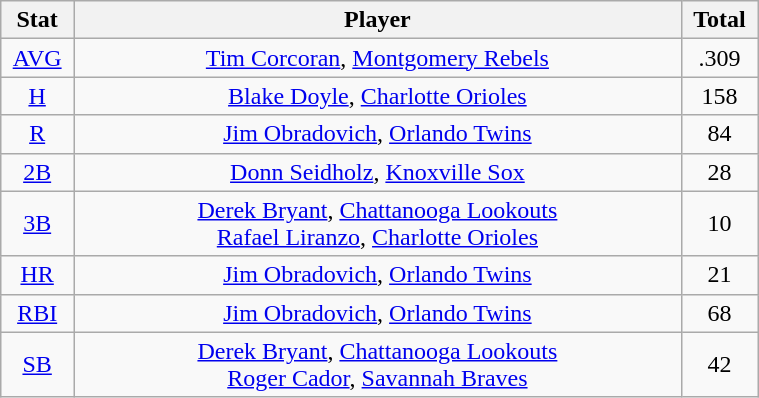<table class="wikitable" width="40%" style="text-align:center;">
<tr>
<th width="5%">Stat</th>
<th width="60%">Player</th>
<th width="5%">Total</th>
</tr>
<tr>
<td><a href='#'>AVG</a></td>
<td><a href='#'>Tim Corcoran</a>, <a href='#'>Montgomery Rebels</a></td>
<td>.309</td>
</tr>
<tr>
<td><a href='#'>H</a></td>
<td><a href='#'>Blake Doyle</a>, <a href='#'>Charlotte Orioles</a></td>
<td>158</td>
</tr>
<tr>
<td><a href='#'>R</a></td>
<td><a href='#'>Jim Obradovich</a>, <a href='#'>Orlando Twins</a></td>
<td>84</td>
</tr>
<tr>
<td><a href='#'>2B</a></td>
<td><a href='#'>Donn Seidholz</a>, <a href='#'>Knoxville Sox</a></td>
<td>28</td>
</tr>
<tr>
<td><a href='#'>3B</a></td>
<td><a href='#'>Derek Bryant</a>, <a href='#'>Chattanooga Lookouts</a> <br> <a href='#'>Rafael Liranzo</a>, <a href='#'>Charlotte Orioles</a></td>
<td>10</td>
</tr>
<tr>
<td><a href='#'>HR</a></td>
<td><a href='#'>Jim Obradovich</a>, <a href='#'>Orlando Twins</a></td>
<td>21</td>
</tr>
<tr>
<td><a href='#'>RBI</a></td>
<td><a href='#'>Jim Obradovich</a>, <a href='#'>Orlando Twins</a></td>
<td>68</td>
</tr>
<tr>
<td><a href='#'>SB</a></td>
<td><a href='#'>Derek Bryant</a>, <a href='#'>Chattanooga Lookouts</a> <br> <a href='#'>Roger Cador</a>, <a href='#'>Savannah Braves</a></td>
<td>42</td>
</tr>
</table>
